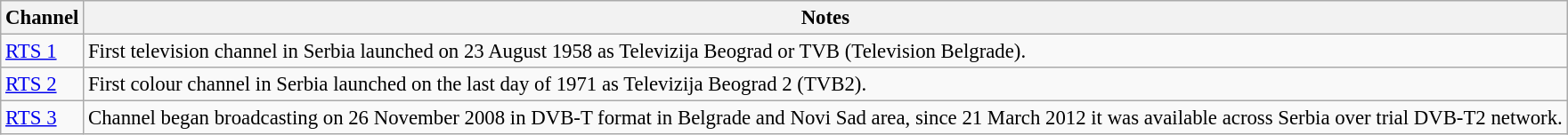<table class="wikitable" style="font-size: 95%">
<tr>
<th>Channel</th>
<th>Notes</th>
</tr>
<tr>
<td><a href='#'>RTS 1</a></td>
<td>First television channel in Serbia launched on 23 August 1958 as Televizija Beograd or TVB (Television Belgrade).</td>
</tr>
<tr>
<td><a href='#'>RTS 2</a></td>
<td>First colour channel in Serbia launched on the last day of 1971 as Televizija Beograd 2 (TVB2).</td>
</tr>
<tr>
<td><a href='#'>RTS 3</a></td>
<td>Channel began broadcasting on 26 November 2008 in DVB-T format in Belgrade and Novi Sad area, since 21 March 2012 it was available across Serbia over trial DVB-T2 network.</td>
</tr>
</table>
